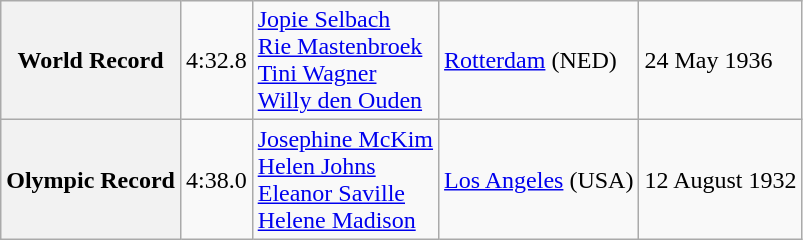<table class="wikitable" style="text-align:left">
<tr>
<th>World Record</th>
<td>4:32.8</td>
<td> <a href='#'>Jopie Selbach</a><br> <a href='#'>Rie Mastenbroek</a><br> <a href='#'>Tini Wagner</a><br> <a href='#'>Willy den Ouden</a></td>
<td><a href='#'>Rotterdam</a> (NED)</td>
<td>24 May 1936</td>
</tr>
<tr>
<th>Olympic Record</th>
<td>4:38.0</td>
<td> <a href='#'>Josephine McKim</a><br> <a href='#'>Helen Johns</a><br> <a href='#'>Eleanor Saville</a><br> <a href='#'>Helene Madison</a></td>
<td><a href='#'>Los Angeles</a> (USA)</td>
<td>12 August 1932</td>
</tr>
</table>
